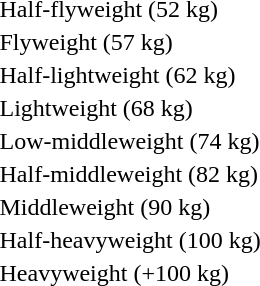<table>
<tr>
<td rowspan=2>Half-flyweight (52 kg)<br></td>
<td rowspan=2></td>
<td rowspan=2></td>
<td></td>
</tr>
<tr>
<td></td>
</tr>
<tr>
<td rowspan=2>Flyweight (57 kg)<br></td>
<td rowspan=2></td>
<td rowspan=2></td>
<td></td>
</tr>
<tr>
<td></td>
</tr>
<tr>
<td rowspan=2>Half-lightweight (62 kg)<br></td>
<td rowspan=2></td>
<td rowspan=2></td>
<td></td>
</tr>
<tr>
<td></td>
</tr>
<tr>
<td rowspan=2>Lightweight (68 kg)<br></td>
<td rowspan=2></td>
<td rowspan=2></td>
<td></td>
</tr>
<tr>
<td></td>
</tr>
<tr>
<td rowspan=2>Low-middleweight (74 kg)<br></td>
<td rowspan=2></td>
<td rowspan=2></td>
<td></td>
</tr>
<tr>
<td></td>
</tr>
<tr>
<td rowspan=2>Half-middleweight (82 kg)<br></td>
<td rowspan=2></td>
<td rowspan=2></td>
<td></td>
</tr>
<tr>
<td></td>
</tr>
<tr>
<td rowspan=2>Middleweight (90 kg)<br></td>
<td rowspan=2></td>
<td rowspan=2></td>
<td></td>
</tr>
<tr>
<td></td>
</tr>
<tr>
<td rowspan=2>Half-heavyweight (100 kg)<br></td>
<td rowspan=2></td>
<td rowspan=2></td>
<td></td>
</tr>
<tr>
<td></td>
</tr>
<tr>
<td rowspan=2>Heavyweight (+100 kg)<br></td>
<td rowspan=2></td>
<td rowspan=2></td>
<td></td>
</tr>
<tr>
<td></td>
</tr>
</table>
